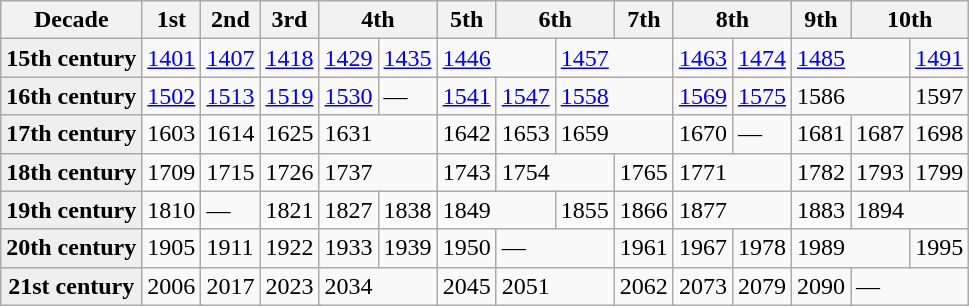<table class="wikitable">
<tr>
<th scope=row>Decade</th>
<th colspan=2>1st</th>
<th colspan=2>2nd</th>
<th colspan=2>3rd</th>
<th colspan=2>4th</th>
<th colspan=2>5th</th>
<th colspan=2>6th</th>
<th colspan=2>7th</th>
<th colspan=2>8th</th>
<th colspan=2>9th</th>
<th colspan=2>10th</th>
</tr>
<tr>
<th style="background-color:#efefef;">15th century</th>
<td><a href='#'>1401</a></td>
<td colspan=2><a href='#'>1407</a></td>
<td colspan=2><a href='#'>1418</a></td>
<td colspan=2><a href='#'>1429</a></td>
<td colspan=2><a href='#'>1435</a></td>
<td colspan=2><a href='#'>1446</a></td>
<td colspan=2><a href='#'>1457</a></td>
<td colspan=2><a href='#'>1463</a></td>
<td colspan=2><a href='#'>1474</a></td>
<td colspan=2><a href='#'>1485</a></td>
<td colspan=2><a href='#'>1491</a></td>
</tr>
<tr>
<th style="background-color:#efefef;">16th century</th>
<td colspan=2><a href='#'>1502</a></td>
<td><a href='#'>1513</a></td>
<td colspan=2><a href='#'>1519</a></td>
<td colspan=2><a href='#'>1530</a></td>
<td colspan=2>—</td>
<td><a href='#'>1541</a></td>
<td><a href='#'>1547</a></td>
<td colspan=2><a href='#'>1558</a></td>
<td colspan=2><a href='#'>1569</a></td>
<td colspan=2><a href='#'>1575</a> </td>
<td colspan=2>1586</td>
<td colspan=2>1597</td>
</tr>
<tr>
<th style="background-color:#efefef;">17th century</th>
<td colspan=2>1603</td>
<td colspan=2>1614</td>
<td colspan=2>1625</td>
<td colspan=2>1631</td>
<td colspan=2>1642</td>
<td>1653</td>
<td colspan=2>1659</td>
<td colspan=2>1670</td>
<td colspan=2>—</td>
<td>1681</td>
<td>1687</td>
<td colspan=2>1698</td>
</tr>
<tr>
<th style="background-color:#efefef;">18th century</th>
<td colspan=2>1709</td>
<td colspan=2>1715</td>
<td colspan=2>1726</td>
<td colspan=2>1737</td>
<td colspan=2>1743</td>
<td colspan=2>1754</td>
<td colspan=2>1765</td>
<td colspan=2>1771</td>
<td colspan=2>1782</td>
<td>1793</td>
<td>1799</td>
</tr>
<tr>
<th style="background-color:#efefef;">19th century</th>
<td colspan=2>1810</td>
<td colspan=2>—</td>
<td>1821</td>
<td colspan=2>1827</td>
<td colspan=2>1838</td>
<td colspan=2>1849</td>
<td colapan2>1855</td>
<td colspan=2>1866</td>
<td colspan=2>1877</td>
<td colspan=2>1883</td>
<td colspan=2>1894</td>
</tr>
<tr>
<th style="background-color:#efefef;">20th century</th>
<td colspan=2>1905</td>
<td colspan=2>1911</td>
<td colspan=2>1922</td>
<td>1933</td>
<td>1939</td>
<td colspan=2>1950</td>
<td colspan=2>—</td>
<td>1961</td>
<td colspan=2>1967</td>
<td colspan=2>1978</td>
<td colspan=2>1989</td>
<td colspan=2>1995</td>
</tr>
<tr>
<th style="background-color:#efefef;">21st century</th>
<td colspan=2>2006</td>
<td colspan=2>2017</td>
<td colspan=2>2023</td>
<td colspan=2>2034</td>
<td colspan=2>2045</td>
<td colspan=2>2051</td>
<td colspan=2>2062</td>
<td>2073</td>
<td>2079</td>
<td colspan=2>2090</td>
<td colspan=2>—</td>
</tr>
</table>
